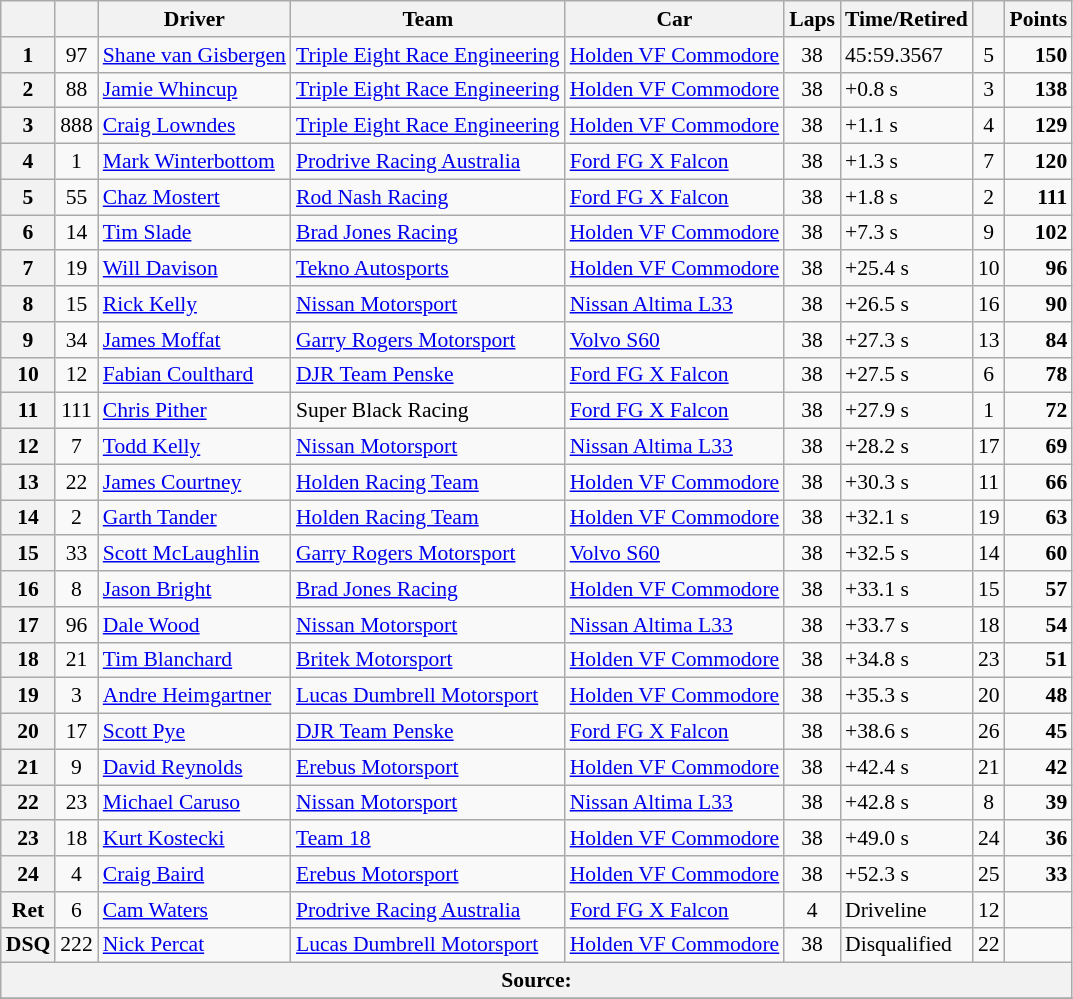<table class="wikitable" style="font-size: 90%">
<tr>
<th></th>
<th></th>
<th>Driver</th>
<th>Team</th>
<th>Car</th>
<th>Laps</th>
<th>Time/Retired</th>
<th></th>
<th>Points</th>
</tr>
<tr>
<th>1</th>
<td align="center">97</td>
<td> <a href='#'>Shane van Gisbergen</a></td>
<td><a href='#'>Triple Eight Race Engineering</a></td>
<td><a href='#'>Holden VF Commodore</a></td>
<td align="center">38</td>
<td>45:59.3567</td>
<td align="center">5</td>
<td align="right"><strong>150</strong></td>
</tr>
<tr>
<th>2</th>
<td align="center">88</td>
<td> <a href='#'>Jamie Whincup</a></td>
<td><a href='#'>Triple Eight Race Engineering</a></td>
<td><a href='#'>Holden VF Commodore</a></td>
<td align="center">38</td>
<td>+0.8 s</td>
<td align="center">3</td>
<td align="right"><strong>138</strong></td>
</tr>
<tr>
<th>3</th>
<td align="center">888</td>
<td> <a href='#'>Craig Lowndes</a></td>
<td><a href='#'>Triple Eight Race Engineering</a></td>
<td><a href='#'>Holden VF Commodore</a></td>
<td align="center">38</td>
<td>+1.1 s</td>
<td align="center">4</td>
<td align="right"><strong>129</strong></td>
</tr>
<tr>
<th>4</th>
<td align="center">1</td>
<td> <a href='#'>Mark Winterbottom</a></td>
<td><a href='#'>Prodrive Racing Australia</a></td>
<td><a href='#'>Ford FG X Falcon</a></td>
<td align="center">38</td>
<td>+1.3 s</td>
<td align="center">7</td>
<td align="right"><strong>120</strong></td>
</tr>
<tr>
<th>5</th>
<td align="center">55</td>
<td> <a href='#'>Chaz Mostert</a></td>
<td><a href='#'>Rod Nash Racing</a></td>
<td><a href='#'>Ford FG X Falcon</a></td>
<td align="center">38</td>
<td>+1.8 s</td>
<td align="center">2</td>
<td align="right"><strong>111</strong></td>
</tr>
<tr>
<th>6</th>
<td align="center">14</td>
<td> <a href='#'>Tim Slade</a></td>
<td><a href='#'>Brad Jones Racing</a></td>
<td><a href='#'>Holden VF Commodore</a></td>
<td align="center">38</td>
<td>+7.3 s</td>
<td align="center">9</td>
<td align="right"><strong>102</strong></td>
</tr>
<tr>
<th>7</th>
<td align="center">19</td>
<td> <a href='#'>Will Davison</a></td>
<td><a href='#'>Tekno Autosports</a></td>
<td><a href='#'>Holden VF Commodore</a></td>
<td align="center">38</td>
<td>+25.4 s</td>
<td align="center">10</td>
<td align="right"><strong>96</strong></td>
</tr>
<tr>
<th>8</th>
<td align="center">15</td>
<td> <a href='#'>Rick Kelly</a></td>
<td><a href='#'>Nissan Motorsport</a></td>
<td><a href='#'>Nissan Altima L33</a></td>
<td align="center">38</td>
<td>+26.5 s</td>
<td align="center">16</td>
<td align="right"><strong>90</strong></td>
</tr>
<tr>
<th>9</th>
<td align="center">34</td>
<td> <a href='#'>James Moffat</a></td>
<td><a href='#'>Garry Rogers Motorsport</a></td>
<td><a href='#'>Volvo S60</a></td>
<td align="center">38</td>
<td>+27.3 s</td>
<td align="center">13</td>
<td align="right"><strong>84</strong></td>
</tr>
<tr>
<th>10</th>
<td align="center">12</td>
<td> <a href='#'>Fabian Coulthard</a></td>
<td><a href='#'>DJR Team Penske</a></td>
<td><a href='#'>Ford FG X Falcon</a></td>
<td align="center">38</td>
<td>+27.5 s</td>
<td align="center">6</td>
<td align="right"><strong>78</strong></td>
</tr>
<tr>
<th>11</th>
<td align="center">111</td>
<td> <a href='#'>Chris Pither</a></td>
<td>Super Black Racing</td>
<td><a href='#'>Ford FG X Falcon</a></td>
<td align="center">38</td>
<td>+27.9 s</td>
<td align="center">1</td>
<td align="right"><strong>72</strong></td>
</tr>
<tr>
<th>12</th>
<td align="center">7</td>
<td> <a href='#'>Todd Kelly</a></td>
<td><a href='#'>Nissan Motorsport</a></td>
<td><a href='#'>Nissan Altima L33</a></td>
<td align="center">38</td>
<td>+28.2 s</td>
<td align="center">17</td>
<td align="right"><strong>69</strong></td>
</tr>
<tr>
<th>13</th>
<td align="center">22</td>
<td> <a href='#'>James Courtney</a></td>
<td><a href='#'>Holden Racing Team</a></td>
<td><a href='#'>Holden VF Commodore</a></td>
<td align="center">38</td>
<td>+30.3 s</td>
<td align="center">11</td>
<td align="right"><strong>66</strong></td>
</tr>
<tr>
<th>14</th>
<td align="center">2</td>
<td> <a href='#'>Garth Tander</a></td>
<td><a href='#'>Holden Racing Team</a></td>
<td><a href='#'>Holden VF Commodore</a></td>
<td align="center">38</td>
<td>+32.1 s</td>
<td align="center">19</td>
<td align="right"><strong>63</strong></td>
</tr>
<tr>
<th>15</th>
<td align="center">33</td>
<td> <a href='#'>Scott McLaughlin</a></td>
<td><a href='#'>Garry Rogers Motorsport</a></td>
<td><a href='#'>Volvo S60</a></td>
<td align="center">38</td>
<td>+32.5 s</td>
<td align="center">14</td>
<td align="right"><strong>60</strong></td>
</tr>
<tr>
<th>16</th>
<td align="center">8</td>
<td> <a href='#'>Jason Bright</a></td>
<td><a href='#'>Brad Jones Racing</a></td>
<td><a href='#'>Holden VF Commodore</a></td>
<td align="center">38</td>
<td>+33.1 s</td>
<td align="center">15</td>
<td align="right"><strong>57</strong></td>
</tr>
<tr>
<th>17</th>
<td align="center">96</td>
<td> <a href='#'>Dale Wood</a></td>
<td><a href='#'>Nissan Motorsport</a></td>
<td><a href='#'>Nissan Altima L33</a></td>
<td align="center">38</td>
<td>+33.7 s</td>
<td align="center">18</td>
<td align="right"><strong>54</strong></td>
</tr>
<tr>
<th>18</th>
<td align="center">21</td>
<td> <a href='#'>Tim Blanchard</a></td>
<td><a href='#'>Britek Motorsport</a></td>
<td><a href='#'>Holden VF Commodore</a></td>
<td align="center">38</td>
<td>+34.8 s</td>
<td align="center">23</td>
<td align="right"><strong>51</strong></td>
</tr>
<tr>
<th>19</th>
<td align="center">3</td>
<td> <a href='#'>Andre Heimgartner</a></td>
<td><a href='#'>Lucas Dumbrell Motorsport</a></td>
<td><a href='#'>Holden VF Commodore</a></td>
<td align="center">38</td>
<td>+35.3 s</td>
<td align="center">20</td>
<td align="right"><strong>48</strong></td>
</tr>
<tr>
<th>20</th>
<td align="center">17</td>
<td> <a href='#'>Scott Pye</a></td>
<td><a href='#'>DJR Team Penske</a></td>
<td><a href='#'>Ford FG X Falcon</a></td>
<td align="center">38</td>
<td>+38.6 s</td>
<td align="center">26</td>
<td align="right"><strong>45</strong></td>
</tr>
<tr>
<th>21</th>
<td align="center">9</td>
<td> <a href='#'>David Reynolds</a></td>
<td><a href='#'>Erebus Motorsport</a></td>
<td><a href='#'>Holden VF Commodore</a></td>
<td align="center">38</td>
<td>+42.4 s</td>
<td align="center">21</td>
<td align="right"><strong>42</strong></td>
</tr>
<tr>
<th>22</th>
<td align="center">23</td>
<td> <a href='#'>Michael Caruso</a></td>
<td><a href='#'>Nissan Motorsport</a></td>
<td><a href='#'>Nissan Altima L33</a></td>
<td align="center">38</td>
<td>+42.8 s</td>
<td align="center">8</td>
<td align="right"><strong>39</strong></td>
</tr>
<tr>
<th>23</th>
<td align="center">18</td>
<td> <a href='#'>Kurt Kostecki</a></td>
<td><a href='#'>Team 18</a></td>
<td><a href='#'>Holden VF Commodore</a></td>
<td align="center">38</td>
<td>+49.0 s</td>
<td align="center">24</td>
<td align="right"><strong>36</strong></td>
</tr>
<tr>
<th>24</th>
<td align="center">4</td>
<td> <a href='#'>Craig Baird</a></td>
<td><a href='#'>Erebus Motorsport</a></td>
<td><a href='#'>Holden VF Commodore</a></td>
<td align="center">38</td>
<td>+52.3 s</td>
<td align="center">25</td>
<td align="right"><strong>33</strong></td>
</tr>
<tr>
<th>Ret</th>
<td align="center">6</td>
<td> <a href='#'>Cam Waters</a></td>
<td><a href='#'>Prodrive Racing Australia</a></td>
<td><a href='#'>Ford FG X Falcon</a></td>
<td align="center">4</td>
<td>Driveline</td>
<td align="center">12</td>
<td></td>
</tr>
<tr>
<th>DSQ</th>
<td align="center">222</td>
<td> <a href='#'>Nick Percat</a></td>
<td><a href='#'>Lucas Dumbrell Motorsport</a></td>
<td><a href='#'>Holden VF Commodore</a></td>
<td align="center">38</td>
<td>Disqualified</td>
<td align="center">22</td>
<td></td>
</tr>
<tr>
<th colspan="9">Source:</th>
</tr>
<tr>
</tr>
</table>
